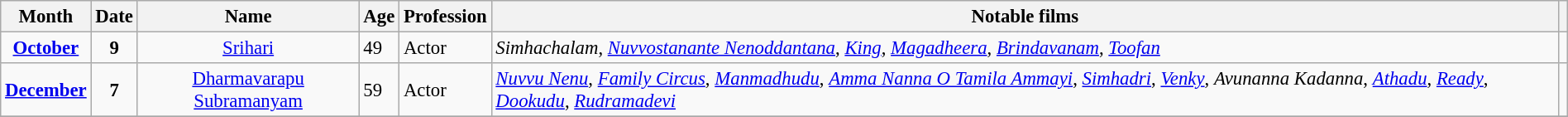<table class="wikitable sortable" style="width:100%; font-size:95%;">
<tr>
<th scope="col">Month</th>
<th scope="col">Date</th>
<th scope="col">Name</th>
<th scope="col">Age</th>
<th scope="col">Profession</th>
<th scope="col" class="unsortable">Notable films</th>
<th scope="col" class="unsortable"></th>
</tr>
<tr>
<td rowspan="1" style="text-align:center;"><strong><a href='#'>October</a></strong></td>
<td style="text-align:center;"><strong>9</strong></td>
<td style="text-align:center;"><a href='#'>Srihari</a></td>
<td>49</td>
<td>Actor</td>
<td><em>Simhachalam</em>, <em><a href='#'>Nuvvostanante Nenoddantana</a></em>, <em><a href='#'>King</a></em>, <em><a href='#'>Magadheera</a></em>, <em><a href='#'>Brindavanam</a></em>, <em><a href='#'>Toofan</a></em></td>
<td></td>
</tr>
<tr>
<td rowspan="1" style="text-align:center;"><strong><a href='#'>December</a></strong></td>
<td style="text-align:center;"><strong>7</strong></td>
<td style="text-align:center;"><a href='#'>Dharmavarapu Subramanyam</a></td>
<td>59</td>
<td>Actor</td>
<td><em><a href='#'>Nuvvu Nenu</a></em>, <em><a href='#'>Family Circus</a></em>, <em><a href='#'>Manmadhudu</a></em>, <em><a href='#'>Amma Nanna O Tamila Ammayi</a></em>, <em><a href='#'>Simhadri</a></em>, <em><a href='#'>Venky</a></em>, <em>Avunanna Kadanna</em>, <em><a href='#'>Athadu</a></em>, <em><a href='#'>Ready</a></em>, <em><a href='#'>Dookudu</a></em>, <em><a href='#'>Rudramadevi</a></em></td>
<td></td>
</tr>
<tr>
</tr>
</table>
